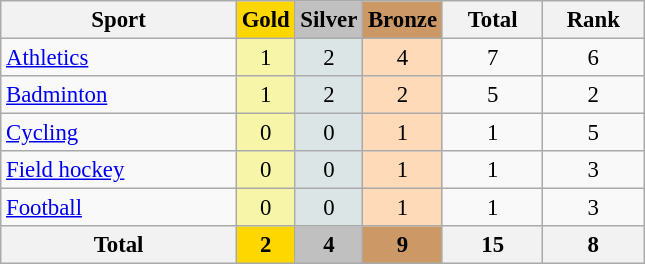<table class="wikitable sortable" style="text-align:center; font-size:95%">
<tr>
<th width=150>Sport</th>
<th style="background-color:gold; width=60;">Gold</th>
<th style="background-color:silver; width=60;">Silver</th>
<th style="background-color:#cc9966; width=60;">Bronze</th>
<th width=60>Total</th>
<th width=60>Rank</th>
</tr>
<tr>
<td align=left> <a href='#'>Athletics</a></td>
<td bgcolor=#f7f6a8>1</td>
<td bgcolor=#dce5e5>2</td>
<td bgcolor=#ffdab9>4</td>
<td>7</td>
<td>6</td>
</tr>
<tr>
<td align=left> <a href='#'>Badminton</a></td>
<td bgcolor=#f7f6a8>1</td>
<td bgcolor=#dce5e5>2</td>
<td bgcolor=#ffdab9>2</td>
<td>5</td>
<td>2</td>
</tr>
<tr>
<td align=left> <a href='#'>Cycling</a></td>
<td bgcolor=#f7f6a8>0</td>
<td bgcolor=#dce5e5>0</td>
<td bgcolor=#ffdab9>1</td>
<td>1</td>
<td>5</td>
</tr>
<tr>
<td align=left> <a href='#'>Field hockey</a></td>
<td bgcolor=#f7f6a8>0</td>
<td bgcolor=#dce5e5>0</td>
<td bgcolor=#ffdab9>1</td>
<td>1</td>
<td>3</td>
</tr>
<tr>
<td align=left> <a href='#'>Football</a></td>
<td bgcolor=#f7f6a8>0</td>
<td bgcolor=#dce5e5>0</td>
<td bgcolor=#ffdab9>1</td>
<td>1</td>
<td>3</td>
</tr>
<tr>
<th>Total</th>
<th style="background-color:gold; width=60;">2</th>
<th style="background-color:silver; width=60;">4</th>
<th style="background-color:#cc9966; width=60;">9</th>
<th>15</th>
<th>8</th>
</tr>
</table>
